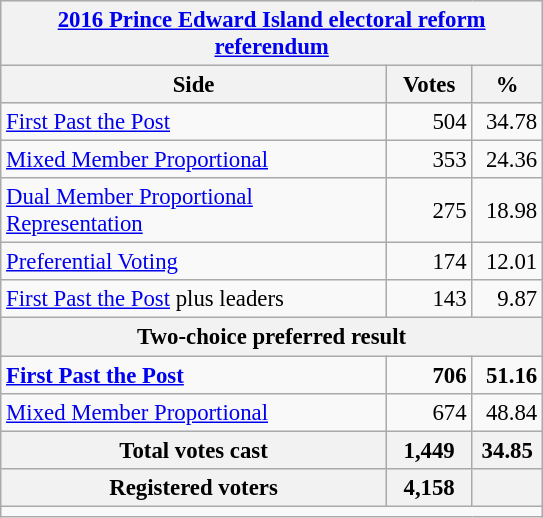<table class="wikitable" style="font-size: 95%; clear:both">
<tr style="background-color:#E9E9E9">
<th colspan=4><a href='#'>2016 Prince Edward Island electoral reform referendum</a></th>
</tr>
<tr style="background-color:#E9E9E9">
<th style="width: 250px">Side</th>
<th style="width: 50px">Votes</th>
<th style="width: 40px">%</th>
</tr>
<tr>
<td><a href='#'>First Past the Post</a></td>
<td align="right">504</td>
<td align="right">34.78</td>
</tr>
<tr>
<td><a href='#'>Mixed Member Proportional</a></td>
<td align="right">353</td>
<td align="right">24.36</td>
</tr>
<tr>
<td><a href='#'>Dual Member Proportional Representation</a></td>
<td align="right">275</td>
<td align="right">18.98</td>
</tr>
<tr>
<td><a href='#'>Preferential Voting</a></td>
<td align="right">174</td>
<td align="right">12.01</td>
</tr>
<tr>
<td><a href='#'>First Past the Post</a> plus leaders</td>
<td align="right">143</td>
<td align="right">9.87</td>
</tr>
<tr style="background-color:#E9E9E9">
<th colspan=4 align="left">Two-choice preferred result</th>
</tr>
<tr>
<td><strong><a href='#'>First Past the Post</a></strong></td>
<td align="right"><strong>706</strong></td>
<td align="right"><strong>51.16</strong></td>
</tr>
<tr>
<td><a href='#'>Mixed Member Proportional</a></td>
<td align="right">674</td>
<td align="right">48.84</td>
</tr>
<tr bgcolor="white">
<th align="center">Total votes cast</th>
<th align="right">1,449</th>
<th align="right">34.85</th>
</tr>
<tr bgcolor="white">
<th align="center">Registered voters</th>
<th align="right">4,158</th>
<th align="right"></th>
</tr>
<tr>
<td colspan=4 style="border-top:1px solid darkgray;"></td>
</tr>
</table>
